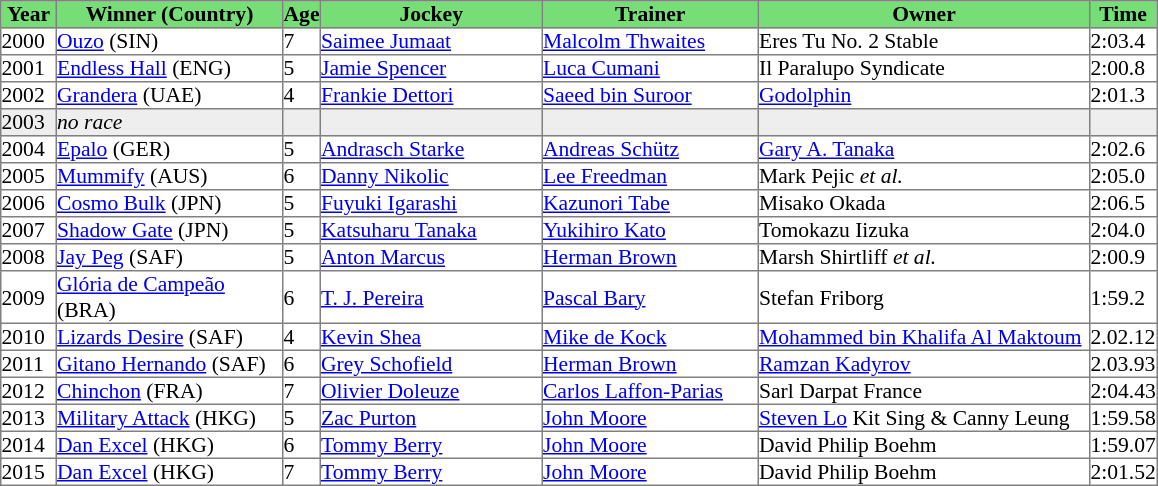<table class = "sortable" | border="1" cellpadding="0" style="border-collapse: collapse; font-size:90%">
<tr bgcolor="#77dd77" align="center">
<td width="36px"><strong>Year</strong><br></td>
<td width="150px"><strong>Winner (Country)</strong><br></td>
<td><strong>Age</strong><br></td>
<td width="147px"><strong>Jockey</strong><br></td>
<td width="143px"><strong>Trainer</strong><br></td>
<td width="220px"><strong>Owner</strong><br></td>
<td><strong>Time</strong><br></td>
</tr>
<tr>
<td>2000</td>
<td><a href='#'>Ouzo</a> (SIN)</td>
<td>7</td>
<td><a href='#'>Saimee Jumaat</a></td>
<td><a href='#'>Malcolm Thwaites</a></td>
<td>Eres Tu No. 2 Stable</td>
<td>2:03.4</td>
</tr>
<tr>
<td>2001</td>
<td><a href='#'>Endless Hall</a> (ENG)</td>
<td>5</td>
<td><a href='#'>Jamie Spencer</a></td>
<td><a href='#'>Luca Cumani</a></td>
<td>Il Paralupo Syndicate</td>
<td>2:00.8</td>
</tr>
<tr>
<td>2002</td>
<td><a href='#'>Grandera</a> (UAE)</td>
<td>4</td>
<td><a href='#'>Frankie Dettori</a></td>
<td><a href='#'>Saeed bin Suroor</a></td>
<td><a href='#'>Godolphin</a></td>
<td>2:01.3</td>
</tr>
<tr bgcolor="#eeeeee">
<td>2003</td>
<td><em>no race</em> </td>
<td></td>
<td></td>
<td></td>
<td></td>
<td></td>
</tr>
<tr>
<td>2004</td>
<td><a href='#'>Epalo</a> (GER)</td>
<td>5</td>
<td><a href='#'>Andrasch Starke</a></td>
<td><a href='#'>Andreas Schütz</a></td>
<td><a href='#'>Gary A. Tanaka</a></td>
<td>2:02.6</td>
</tr>
<tr>
<td>2005</td>
<td><a href='#'>Mummify</a> (AUS)</td>
<td>6</td>
<td><a href='#'>Danny Nikolic</a></td>
<td><a href='#'>Lee Freedman</a></td>
<td>Mark Pejic <em>et al.</em></td>
<td>2:05.0</td>
</tr>
<tr>
<td>2006</td>
<td><a href='#'>Cosmo Bulk</a> (JPN)</td>
<td>5</td>
<td><a href='#'>Fuyuki Igarashi</a></td>
<td><a href='#'>Kazunori Tabe</a></td>
<td>Misako Okada</td>
<td>2:06.5</td>
</tr>
<tr>
<td>2007</td>
<td><a href='#'>Shadow Gate</a> (JPN)</td>
<td>5</td>
<td><a href='#'>Katsuharu Tanaka</a></td>
<td><a href='#'>Yukihiro Kato</a></td>
<td>Tomokazu Iizuka</td>
<td>2:04.0</td>
</tr>
<tr>
<td>2008</td>
<td><a href='#'>Jay Peg</a> (SAF)</td>
<td>5</td>
<td><a href='#'>Anton Marcus</a></td>
<td><a href='#'>Herman Brown</a></td>
<td>Marsh Shirtliff <em>et al.</em></td>
<td>2:00.9</td>
</tr>
<tr>
<td>2009</td>
<td><a href='#'>Glória de Campeão</a> (BRA)</td>
<td>6</td>
<td><a href='#'>T. J. Pereira</a></td>
<td><a href='#'>Pascal Bary</a></td>
<td>Stefan Friborg</td>
<td>1:59.2</td>
</tr>
<tr>
<td>2010</td>
<td><a href='#'>Lizards Desire</a> (SAF)</td>
<td>4</td>
<td><a href='#'>Kevin Shea</a></td>
<td><a href='#'>Mike de Kock</a></td>
<td><a href='#'>Mohammed bin Khalifa Al Maktoum</a></td>
<td>2.02.12</td>
</tr>
<tr>
<td>2011</td>
<td><a href='#'>Gitano Hernando</a> (SAF)</td>
<td>6</td>
<td><a href='#'>Grey Schofield</a></td>
<td><a href='#'>Herman Brown</a></td>
<td><a href='#'>Ramzan Kadyrov</a></td>
<td>2.03.93</td>
</tr>
<tr>
<td>2012</td>
<td><a href='#'>Chinchon</a> (FRA)</td>
<td>7</td>
<td><a href='#'>Olivier Doleuze</a></td>
<td><a href='#'>Carlos Laffon-Parias</a></td>
<td>Sarl Darpat France</td>
<td>2:04.43</td>
</tr>
<tr>
<td>2013</td>
<td><a href='#'>Military Attack</a> (HKG)</td>
<td>5</td>
<td><a href='#'>Zac Purton</a></td>
<td><a href='#'>John Moore</a></td>
<td><a href='#'>Steven Lo</a> Kit Sing & Canny Leung</td>
<td>1:59.58</td>
</tr>
<tr>
<td>2014</td>
<td><a href='#'>Dan Excel</a> (HKG)</td>
<td>6</td>
<td><a href='#'>Tommy Berry</a></td>
<td><a href='#'>John Moore</a></td>
<td>David Philip Boehm</td>
<td>1:59.07</td>
</tr>
<tr>
<td>2015</td>
<td><a href='#'>Dan Excel</a> (HKG)</td>
<td>7</td>
<td><a href='#'>Tommy Berry</a></td>
<td><a href='#'>John Moore</a></td>
<td>David Philip Boehm</td>
<td>2:01.52</td>
</tr>
</table>
